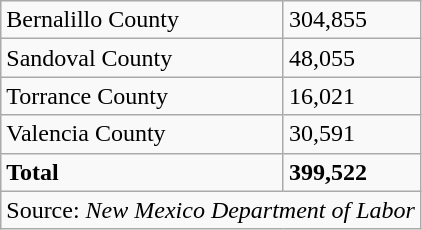<table class="wikitable">
<tr>
<td>Bernalillo County</td>
<td>304,855</td>
</tr>
<tr>
<td>Sandoval County</td>
<td>48,055</td>
</tr>
<tr>
<td>Torrance County</td>
<td>16,021</td>
</tr>
<tr>
<td>Valencia County</td>
<td>30,591</td>
</tr>
<tr>
<td><strong>Total</strong></td>
<td><strong>399,522</strong></td>
</tr>
<tr>
<td colspan="2">Source: <em>New Mexico Department of Labor</em> </td>
</tr>
</table>
